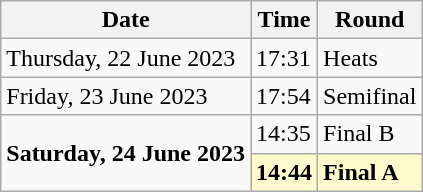<table class="wikitable">
<tr>
<th>Date</th>
<th>Time</th>
<th>Round</th>
</tr>
<tr>
<td>Thursday, 22 June 2023</td>
<td>17:31</td>
<td>Heats</td>
</tr>
<tr>
<td>Friday, 23 June 2023</td>
<td>17:54</td>
<td>Semifinal</td>
</tr>
<tr>
<td rowspan=2><strong>Saturday, 24 June 2023</strong></td>
<td>14:35</td>
<td>Final B</td>
</tr>
<tr>
<td style=background:lemonchiffon><strong>14:44</strong></td>
<td style=background:lemonchiffon><strong>Final A</strong></td>
</tr>
</table>
